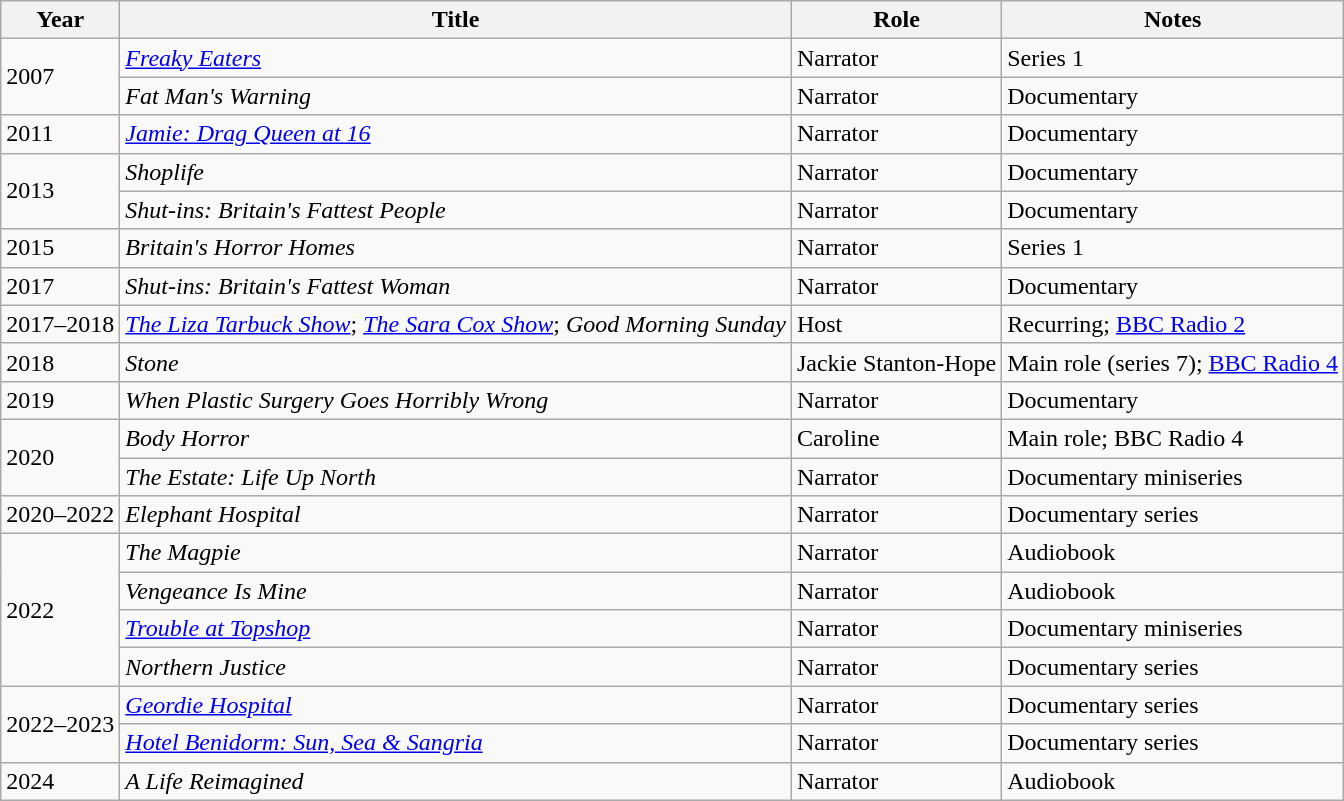<table class="wikitable sortable">
<tr>
<th>Year</th>
<th>Title</th>
<th>Role</th>
<th class="unsortable">Notes</th>
</tr>
<tr>
<td rowspan="2">2007</td>
<td><em><a href='#'>Freaky Eaters</a></em></td>
<td>Narrator</td>
<td>Series 1</td>
</tr>
<tr>
<td><em>Fat Man's Warning</em></td>
<td>Narrator</td>
<td>Documentary</td>
</tr>
<tr>
<td>2011</td>
<td><em><a href='#'>Jamie: Drag Queen at 16</a></em></td>
<td>Narrator</td>
<td>Documentary</td>
</tr>
<tr>
<td rowspan="2">2013</td>
<td><em>Shoplife</em></td>
<td>Narrator</td>
<td>Documentary</td>
</tr>
<tr>
<td><em>Shut-ins: Britain's Fattest People</em></td>
<td>Narrator</td>
<td>Documentary</td>
</tr>
<tr>
<td>2015</td>
<td><em>Britain's Horror Homes</em></td>
<td>Narrator</td>
<td>Series 1</td>
</tr>
<tr>
<td>2017</td>
<td><em>Shut-ins: Britain's Fattest Woman</em></td>
<td>Narrator</td>
<td>Documentary</td>
</tr>
<tr>
<td>2017–2018</td>
<td><em><a href='#'>The Liza Tarbuck Show</a></em>; <em><a href='#'>The Sara Cox Show</a></em>; <em>Good Morning Sunday</em></td>
<td>Host</td>
<td>Recurring; <a href='#'>BBC Radio 2</a></td>
</tr>
<tr>
<td>2018</td>
<td><em>Stone</em></td>
<td>Jackie Stanton-Hope</td>
<td>Main role (series 7); <a href='#'>BBC Radio 4</a></td>
</tr>
<tr>
<td>2019</td>
<td><em>When Plastic Surgery Goes Horribly Wrong</em></td>
<td>Narrator</td>
<td>Documentary</td>
</tr>
<tr>
<td rowspan="2">2020</td>
<td><em>Body Horror</em></td>
<td>Caroline</td>
<td>Main role; BBC Radio 4</td>
</tr>
<tr>
<td><em>The Estate: Life Up North</em></td>
<td>Narrator</td>
<td>Documentary miniseries</td>
</tr>
<tr>
<td>2020–2022</td>
<td><em>Elephant Hospital</em></td>
<td>Narrator</td>
<td>Documentary series</td>
</tr>
<tr>
<td rowspan="4">2022</td>
<td><em>The Magpie</em></td>
<td>Narrator</td>
<td>Audiobook </td>
</tr>
<tr>
<td><em>Vengeance Is Mine</em></td>
<td>Narrator</td>
<td>Audiobook </td>
</tr>
<tr>
<td><em><a href='#'>Trouble at Topshop</a></em></td>
<td>Narrator</td>
<td>Documentary miniseries</td>
</tr>
<tr>
<td><em>Northern Justice</em></td>
<td>Narrator</td>
<td>Documentary series</td>
</tr>
<tr>
<td rowspan="2">2022–2023</td>
<td><em><a href='#'>Geordie Hospital</a></em></td>
<td>Narrator</td>
<td>Documentary series</td>
</tr>
<tr>
<td><em><a href='#'>Hotel Benidorm: Sun, Sea & Sangria</a></em></td>
<td>Narrator</td>
<td>Documentary series</td>
</tr>
<tr>
<td>2024</td>
<td><em>A Life Reimagined</em></td>
<td>Narrator</td>
<td>Audiobook </td>
</tr>
</table>
